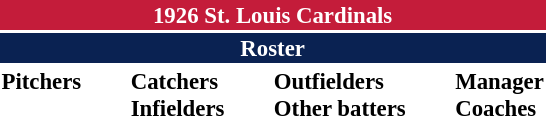<table class="toccolours" style="font-size: 95%;">
<tr>
<th colspan="10" style="background-color: #c41c3a; color: white; text-align: center;">1926 St. Louis Cardinals</th>
</tr>
<tr>
<td colspan="10" style="background-color: #0a2252; color: white; text-align: center;"><strong>Roster</strong></td>
</tr>
<tr>
<td valign="top"><strong>Pitchers</strong><br>












</td>
<td width="25px"></td>
<td valign="top"><strong>Catchers</strong><br>


<strong>Infielders</strong>





</td>
<td width="25px"></td>
<td valign="top"><strong>Outfielders</strong><br>





<strong>Other batters</strong>
</td>
<td width="25px"></td>
<td valign="top"><strong>Manager</strong><br>
<strong>Coaches</strong>

</td>
</tr>
</table>
